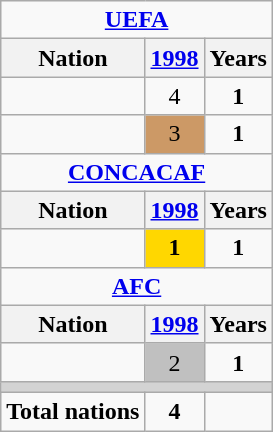<table class="wikitable" style="text-align:center">
<tr>
<td colspan=10><strong><a href='#'>UEFA</a></strong></td>
</tr>
<tr>
<th>Nation</th>
<th><a href='#'>1998</a></th>
<th>Years</th>
</tr>
<tr>
<td align=left></td>
<td>4</td>
<td><strong>1</strong></td>
</tr>
<tr>
<td align=left></td>
<td style="background:#c96;">3</td>
<td><strong>1</strong></td>
</tr>
<tr>
<td colspan=10><strong><a href='#'>CONCACAF</a></strong></td>
</tr>
<tr>
<th>Nation</th>
<th><a href='#'>1998</a></th>
<th>Years</th>
</tr>
<tr>
<td align=left></td>
<td bgcolor=gold><strong>1</strong></td>
<td><strong>1</strong></td>
</tr>
<tr>
<td colspan=10><strong><a href='#'>AFC</a></strong></td>
</tr>
<tr>
<th>Nation</th>
<th><a href='#'>1998</a></th>
<th>Years</th>
</tr>
<tr>
<td align=left></td>
<td style="background:silver;">2</td>
<td><strong>1</strong></td>
</tr>
<tr style="background:lightgrey;">
<td colspan=3></td>
</tr>
<tr>
<td align=left><strong>Total nations</strong></td>
<td><strong>4</strong></td>
<td></td>
</tr>
</table>
